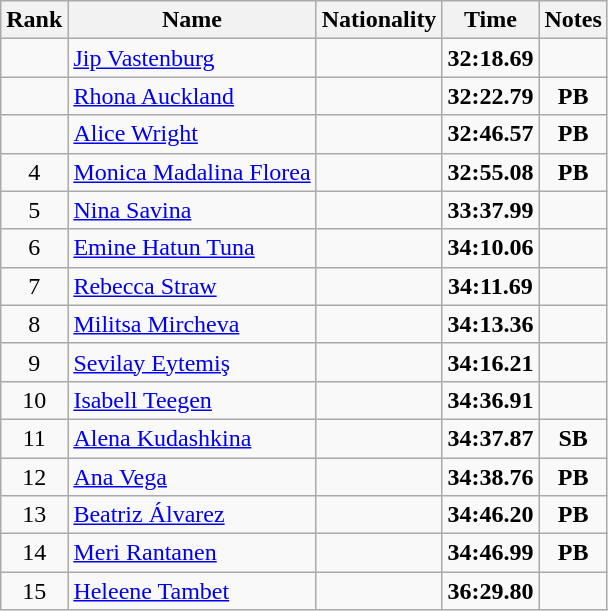<table class="wikitable sortable" style="text-align:center">
<tr>
<th>Rank</th>
<th>Name</th>
<th>Nationality</th>
<th>Time</th>
<th>Notes</th>
</tr>
<tr>
<td></td>
<td align=left><a href='#'>Jip Vastenburg</a></td>
<td align=left></td>
<td><strong>32:18.69</strong></td>
<td></td>
</tr>
<tr>
<td></td>
<td align=left><a href='#'>Rhona Auckland</a></td>
<td align=left></td>
<td><strong>32:22.79</strong></td>
<td><strong>PB</strong></td>
</tr>
<tr>
<td></td>
<td align=left><a href='#'>Alice Wright</a></td>
<td align=left></td>
<td><strong>32:46.57</strong></td>
<td><strong>PB</strong></td>
</tr>
<tr>
<td>4</td>
<td align=left><a href='#'>Monica Madalina Florea</a></td>
<td align=left></td>
<td><strong>32:55.08</strong></td>
<td><strong>PB</strong></td>
</tr>
<tr>
<td>5</td>
<td align=left><a href='#'>Nina Savina</a></td>
<td align=left></td>
<td><strong>33:37.99</strong></td>
<td></td>
</tr>
<tr>
<td>6</td>
<td align=left><a href='#'>Emine Hatun Tuna</a></td>
<td align=left></td>
<td><strong>34:10.06</strong></td>
<td></td>
</tr>
<tr>
<td>7</td>
<td align=left><a href='#'>Rebecca Straw</a></td>
<td align=left></td>
<td><strong>34:11.69</strong></td>
<td></td>
</tr>
<tr>
<td>8</td>
<td align=left><a href='#'>Militsa Mircheva</a></td>
<td align=left></td>
<td><strong>34:13.36</strong></td>
<td></td>
</tr>
<tr>
<td>9</td>
<td align=left><a href='#'>Sevilay Eytemiş</a></td>
<td align=left></td>
<td><strong>34:16.21</strong></td>
<td></td>
</tr>
<tr>
<td>10</td>
<td align=left><a href='#'>Isabell Teegen</a></td>
<td align=left></td>
<td><strong>34:36.91</strong></td>
<td></td>
</tr>
<tr>
<td>11</td>
<td align=left><a href='#'>Alena Kudashkina</a></td>
<td align=left></td>
<td><strong>34:37.87</strong></td>
<td><strong>SB</strong></td>
</tr>
<tr>
<td>12</td>
<td align=left><a href='#'>Ana Vega</a></td>
<td align=left></td>
<td><strong>34:38.76</strong></td>
<td><strong>PB</strong></td>
</tr>
<tr>
<td>13</td>
<td align=left><a href='#'>Beatriz Álvarez</a></td>
<td align=left></td>
<td><strong>34:46.20</strong></td>
<td><strong>PB</strong></td>
</tr>
<tr>
<td>14</td>
<td align=left><a href='#'>Meri Rantanen</a></td>
<td align=left></td>
<td><strong>34:46.99</strong></td>
<td><strong>PB</strong></td>
</tr>
<tr>
<td>15</td>
<td align=left><a href='#'>Heleene Tambet</a></td>
<td align=left></td>
<td><strong>36:29.80</strong></td>
<td></td>
</tr>
</table>
